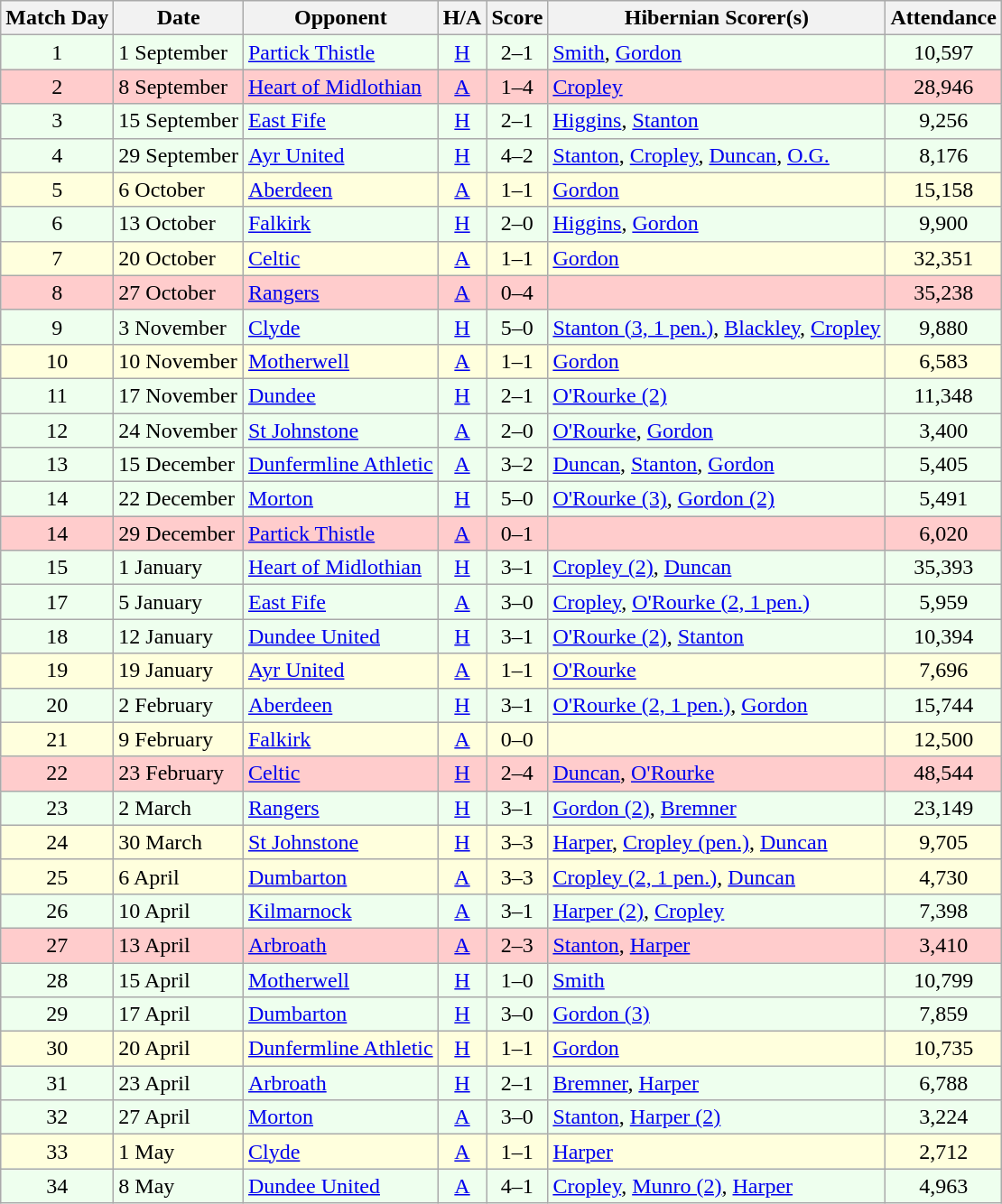<table class="wikitable" style="text-align:center">
<tr>
<th>Match Day</th>
<th>Date</th>
<th>Opponent</th>
<th>H/A</th>
<th>Score</th>
<th>Hibernian Scorer(s)</th>
<th>Attendance</th>
</tr>
<tr bgcolor=#EEFFEE>
<td>1</td>
<td align=left>1 September</td>
<td align=left><a href='#'>Partick Thistle</a></td>
<td><a href='#'>H</a></td>
<td>2–1</td>
<td align=left><a href='#'>Smith</a>, <a href='#'>Gordon</a></td>
<td>10,597</td>
</tr>
<tr bgcolor=#FFCCCC>
<td>2</td>
<td align=left>8 September</td>
<td align=left><a href='#'>Heart of Midlothian</a></td>
<td><a href='#'>A</a></td>
<td>1–4</td>
<td align=left><a href='#'>Cropley</a></td>
<td>28,946</td>
</tr>
<tr bgcolor=#EEFFEE>
<td>3</td>
<td align=left>15 September</td>
<td align=left><a href='#'>East Fife</a></td>
<td><a href='#'>H</a></td>
<td>2–1</td>
<td align=left><a href='#'>Higgins</a>, <a href='#'>Stanton</a></td>
<td>9,256</td>
</tr>
<tr bgcolor=#EEFFEE>
<td>4</td>
<td align=left>29 September</td>
<td align=left><a href='#'>Ayr United</a></td>
<td><a href='#'>H</a></td>
<td>4–2</td>
<td align=left><a href='#'>Stanton</a>, <a href='#'>Cropley</a>, <a href='#'>Duncan</a>, <a href='#'>O.G.</a></td>
<td>8,176</td>
</tr>
<tr bgcolor=#FFFFDD>
<td>5</td>
<td align=left>6 October</td>
<td align=left><a href='#'>Aberdeen</a></td>
<td><a href='#'>A</a></td>
<td>1–1</td>
<td align=left><a href='#'>Gordon</a></td>
<td>15,158</td>
</tr>
<tr bgcolor=#EEFFEE>
<td>6</td>
<td align=left>13 October</td>
<td align=left><a href='#'>Falkirk</a></td>
<td><a href='#'>H</a></td>
<td>2–0</td>
<td align=left><a href='#'>Higgins</a>, <a href='#'>Gordon</a></td>
<td>9,900</td>
</tr>
<tr bgcolor=#FFFFDD>
<td>7</td>
<td align=left>20 October</td>
<td align=left><a href='#'>Celtic</a></td>
<td><a href='#'>A</a></td>
<td>1–1</td>
<td align=left><a href='#'>Gordon</a></td>
<td>32,351</td>
</tr>
<tr bgcolor=#FFCCCC>
<td>8</td>
<td align=left>27 October</td>
<td align=left><a href='#'>Rangers</a></td>
<td><a href='#'>A</a></td>
<td>0–4</td>
<td align=left></td>
<td>35,238</td>
</tr>
<tr bgcolor=#EEFFEE>
<td>9</td>
<td align=left>3 November</td>
<td align=left><a href='#'>Clyde</a></td>
<td><a href='#'>H</a></td>
<td>5–0</td>
<td align=left><a href='#'>Stanton (3, 1 pen.)</a>, <a href='#'>Blackley</a>, <a href='#'>Cropley</a></td>
<td>9,880</td>
</tr>
<tr bgcolor=#FFFFDD>
<td>10</td>
<td align=left>10 November</td>
<td align=left><a href='#'>Motherwell</a></td>
<td><a href='#'>A</a></td>
<td>1–1</td>
<td align=left><a href='#'>Gordon</a></td>
<td>6,583</td>
</tr>
<tr bgcolor=#EEFFEE>
<td>11</td>
<td align=left>17 November</td>
<td align=left><a href='#'>Dundee</a></td>
<td><a href='#'>H</a></td>
<td>2–1</td>
<td align=left><a href='#'>O'Rourke (2)</a></td>
<td>11,348</td>
</tr>
<tr bgcolor=#EEFFEE>
<td>12</td>
<td align=left>24 November</td>
<td align=left><a href='#'>St Johnstone</a></td>
<td><a href='#'>A</a></td>
<td>2–0</td>
<td align=left><a href='#'>O'Rourke</a>, <a href='#'>Gordon</a></td>
<td>3,400</td>
</tr>
<tr bgcolor=#EEFFEE>
<td>13</td>
<td align=left>15 December</td>
<td align=left><a href='#'>Dunfermline Athletic</a></td>
<td><a href='#'>A</a></td>
<td>3–2</td>
<td align=left><a href='#'>Duncan</a>, <a href='#'>Stanton</a>, <a href='#'>Gordon</a></td>
<td>5,405</td>
</tr>
<tr bgcolor=#EEFFEE>
<td>14</td>
<td align=left>22 December</td>
<td align=left><a href='#'>Morton</a></td>
<td><a href='#'>H</a></td>
<td>5–0</td>
<td align=left><a href='#'>O'Rourke (3)</a>, <a href='#'>Gordon (2)</a></td>
<td>5,491</td>
</tr>
<tr bgcolor=#FFCCCC>
<td>14</td>
<td align=left>29 December</td>
<td align=left><a href='#'>Partick Thistle</a></td>
<td><a href='#'>A</a></td>
<td>0–1</td>
<td align=left></td>
<td>6,020</td>
</tr>
<tr bgcolor=#EEFFEE>
<td>15</td>
<td align=left>1 January</td>
<td align=left><a href='#'>Heart of Midlothian</a></td>
<td><a href='#'>H</a></td>
<td>3–1</td>
<td align=left><a href='#'>Cropley (2)</a>, <a href='#'>Duncan</a></td>
<td>35,393</td>
</tr>
<tr bgcolor=#EEFFEE>
<td>17</td>
<td align=left>5 January</td>
<td align=left><a href='#'>East Fife</a></td>
<td><a href='#'>A</a></td>
<td>3–0</td>
<td align=left><a href='#'>Cropley</a>, <a href='#'>O'Rourke (2, 1 pen.)</a></td>
<td>5,959</td>
</tr>
<tr bgcolor=#EEFFEE>
<td>18</td>
<td align=left>12 January</td>
<td align=left><a href='#'>Dundee United</a></td>
<td><a href='#'>H</a></td>
<td>3–1</td>
<td align=left><a href='#'>O'Rourke (2)</a>, <a href='#'>Stanton</a></td>
<td>10,394</td>
</tr>
<tr bgcolor=#FFFFDD>
<td>19</td>
<td align=left>19 January</td>
<td align=left><a href='#'>Ayr United</a></td>
<td><a href='#'>A</a></td>
<td>1–1</td>
<td align=left><a href='#'>O'Rourke</a></td>
<td>7,696</td>
</tr>
<tr bgcolor=#EEFFEE>
<td>20</td>
<td align=left>2 February</td>
<td align=left><a href='#'>Aberdeen</a></td>
<td><a href='#'>H</a></td>
<td>3–1</td>
<td align=left><a href='#'>O'Rourke (2, 1 pen.)</a>, <a href='#'>Gordon</a></td>
<td>15,744</td>
</tr>
<tr bgcolor=#FFFFDD>
<td>21</td>
<td align=left>9 February</td>
<td align=left><a href='#'>Falkirk</a></td>
<td><a href='#'>A</a></td>
<td>0–0</td>
<td align=left></td>
<td>12,500</td>
</tr>
<tr bgcolor=#FFCCCC>
<td>22</td>
<td align=left>23 February</td>
<td align=left><a href='#'>Celtic</a></td>
<td><a href='#'>H</a></td>
<td>2–4</td>
<td align=left><a href='#'>Duncan</a>, <a href='#'>O'Rourke</a></td>
<td>48,544</td>
</tr>
<tr bgcolor=#EEFFEE>
<td>23</td>
<td align=left>2 March</td>
<td align=left><a href='#'>Rangers</a></td>
<td><a href='#'>H</a></td>
<td>3–1</td>
<td align=left><a href='#'>Gordon (2)</a>, <a href='#'>Bremner</a></td>
<td>23,149</td>
</tr>
<tr bgcolor=#FFFFDD>
<td>24</td>
<td align=left>30 March</td>
<td align=left><a href='#'>St Johnstone</a></td>
<td><a href='#'>H</a></td>
<td>3–3</td>
<td align=left><a href='#'>Harper</a>, <a href='#'>Cropley (pen.)</a>, <a href='#'>Duncan</a></td>
<td>9,705</td>
</tr>
<tr bgcolor=#FFFFDD>
<td>25</td>
<td align=left>6 April</td>
<td align=left><a href='#'>Dumbarton</a></td>
<td><a href='#'>A</a></td>
<td>3–3</td>
<td align=left><a href='#'>Cropley (2, 1 pen.)</a>, <a href='#'>Duncan</a></td>
<td>4,730</td>
</tr>
<tr bgcolor=#EEFFEE>
<td>26</td>
<td align=left>10 April</td>
<td align=left><a href='#'>Kilmarnock</a></td>
<td><a href='#'>A</a></td>
<td>3–1</td>
<td align=left><a href='#'>Harper (2)</a>, <a href='#'>Cropley</a></td>
<td>7,398</td>
</tr>
<tr bgcolor=#FFCCCC>
<td>27</td>
<td align=left>13 April</td>
<td align=left><a href='#'>Arbroath</a></td>
<td><a href='#'>A</a></td>
<td>2–3</td>
<td align=left><a href='#'>Stanton</a>, <a href='#'>Harper</a></td>
<td>3,410</td>
</tr>
<tr bgcolor=#EEFFEE>
<td>28</td>
<td align=left>15 April</td>
<td align=left><a href='#'>Motherwell</a></td>
<td><a href='#'>H</a></td>
<td>1–0</td>
<td align=left><a href='#'>Smith</a></td>
<td>10,799</td>
</tr>
<tr bgcolor=#EEFFEE>
<td>29</td>
<td align=left>17 April</td>
<td align=left><a href='#'>Dumbarton</a></td>
<td><a href='#'>H</a></td>
<td>3–0</td>
<td align=left><a href='#'>Gordon (3)</a></td>
<td>7,859</td>
</tr>
<tr bgcolor=#FFFFDD>
<td>30</td>
<td align=left>20 April</td>
<td align=left><a href='#'>Dunfermline Athletic</a></td>
<td><a href='#'>H</a></td>
<td>1–1</td>
<td align=left><a href='#'>Gordon</a></td>
<td>10,735</td>
</tr>
<tr bgcolor=#EEFFEE>
<td>31</td>
<td align=left>23 April</td>
<td align=left><a href='#'>Arbroath</a></td>
<td><a href='#'>H</a></td>
<td>2–1</td>
<td align=left><a href='#'>Bremner</a>, <a href='#'>Harper</a></td>
<td>6,788</td>
</tr>
<tr bgcolor=#EEFFEE>
<td>32</td>
<td align=left>27 April</td>
<td align=left><a href='#'>Morton</a></td>
<td><a href='#'>A</a></td>
<td>3–0</td>
<td align=left><a href='#'>Stanton</a>, <a href='#'>Harper (2)</a></td>
<td>3,224</td>
</tr>
<tr bgcolor=#FFFFDD>
<td>33</td>
<td align=left>1 May</td>
<td align=left><a href='#'>Clyde</a></td>
<td><a href='#'>A</a></td>
<td>1–1</td>
<td align=left><a href='#'>Harper</a></td>
<td>2,712</td>
</tr>
<tr bgcolor=#EEFFEE>
<td>34</td>
<td align=left>8 May</td>
<td align=left><a href='#'>Dundee United</a></td>
<td><a href='#'>A</a></td>
<td>4–1</td>
<td align=left><a href='#'>Cropley</a>, <a href='#'>Munro (2)</a>, <a href='#'>Harper</a></td>
<td>4,963</td>
</tr>
</table>
